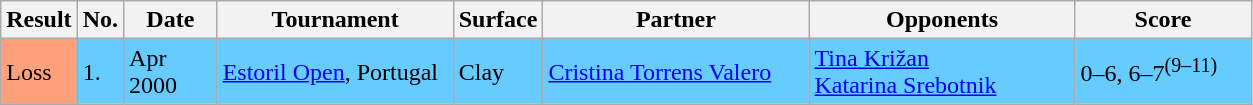<table class="sortable wikitable">
<tr>
<th>Result</th>
<th style="width:20px" class="unsortable">No.</th>
<th style="width:55px">Date</th>
<th style="width:150px">Tournament</th>
<th style="width:50px">Surface</th>
<th style="width:170px">Partner</th>
<th style="width:170px">Opponents</th>
<th style="width:110px" class="unsortable">Score</th>
</tr>
<tr bgcolor="66CCFF">
<td style="background:#ffa07a;">Loss</td>
<td>1.</td>
<td>Apr 2000</td>
<td><a href='#'>Estoril Open</a>, Portugal</td>
<td>Clay</td>
<td> <a href='#'>Cristina Torrens Valero</a></td>
<td> <a href='#'>Tina Križan</a> <br>  <a href='#'>Katarina Srebotnik</a></td>
<td>0–6, 6–7<sup>(9–11)</sup></td>
</tr>
</table>
